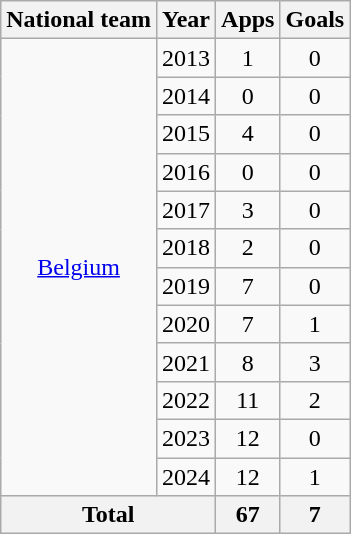<table class="wikitable" style="text-align:center">
<tr>
<th>National team</th>
<th>Year</th>
<th>Apps</th>
<th>Goals</th>
</tr>
<tr>
<td rowspan="12"><a href='#'>Belgium</a></td>
<td>2013</td>
<td>1</td>
<td>0</td>
</tr>
<tr>
<td>2014</td>
<td>0</td>
<td>0</td>
</tr>
<tr>
<td>2015</td>
<td>4</td>
<td>0</td>
</tr>
<tr>
<td>2016</td>
<td>0</td>
<td>0</td>
</tr>
<tr>
<td>2017</td>
<td>3</td>
<td>0</td>
</tr>
<tr>
<td>2018</td>
<td>2</td>
<td>0</td>
</tr>
<tr>
<td>2019</td>
<td>7</td>
<td>0</td>
</tr>
<tr>
<td>2020</td>
<td>7</td>
<td>1</td>
</tr>
<tr>
<td>2021</td>
<td>8</td>
<td>3</td>
</tr>
<tr>
<td>2022</td>
<td>11</td>
<td>2</td>
</tr>
<tr>
<td>2023</td>
<td>12</td>
<td>0</td>
</tr>
<tr>
<td>2024</td>
<td>12</td>
<td>1</td>
</tr>
<tr>
<th colspan="2">Total</th>
<th>67</th>
<th>7</th>
</tr>
</table>
